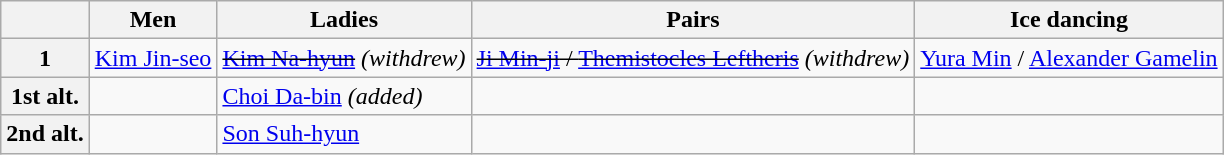<table class="wikitable">
<tr>
<th></th>
<th>Men</th>
<th>Ladies</th>
<th>Pairs</th>
<th>Ice dancing</th>
</tr>
<tr>
<th>1</th>
<td><a href='#'>Kim Jin-seo</a></td>
<td><s><a href='#'>Kim Na-hyun</a></s> <em>(withdrew)</em></td>
<td><s><a href='#'>Ji Min-ji</a> / <a href='#'>Themistocles Leftheris</a></s> <em>(withdrew)</em></td>
<td><a href='#'>Yura Min</a> / <a href='#'>Alexander Gamelin</a></td>
</tr>
<tr>
<th>1st alt.</th>
<td></td>
<td><a href='#'>Choi Da-bin</a> <em>(added)</em></td>
<td></td>
<td></td>
</tr>
<tr>
<th>2nd alt.</th>
<td></td>
<td><a href='#'>Son Suh-hyun</a></td>
<td></td>
<td></td>
</tr>
</table>
